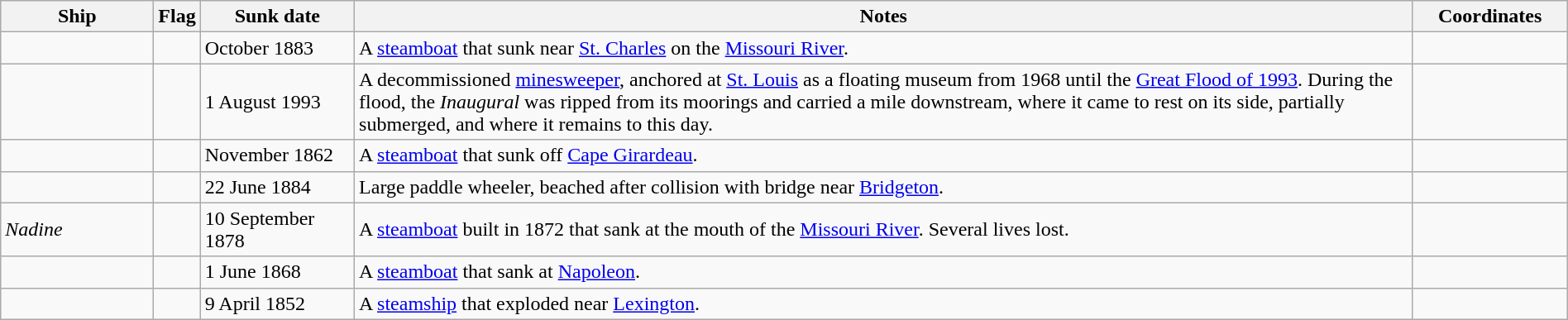<table class=wikitable | style = "width:100%">
<tr>
<th style="width:10%">Ship</th>
<th>Flag</th>
<th style="width:10%">Sunk date</th>
<th style="width:70%">Notes</th>
<th style="width:10%">Coordinates</th>
</tr>
<tr>
<td></td>
<td></td>
<td>October 1883</td>
<td>A <a href='#'>steamboat</a> that sunk near <a href='#'>St. Charles</a> on the <a href='#'>Missouri River</a>.</td>
<td></td>
</tr>
<tr>
<td></td>
<td></td>
<td>1 August 1993</td>
<td>A decommissioned <a href='#'>minesweeper</a>, anchored at <a href='#'>St. Louis</a> as a floating museum from 1968 until the <a href='#'>Great Flood of 1993</a>. During the flood, the <em>Inaugural</em> was ripped from its moorings and carried a mile downstream, where it came to rest on its side, partially submerged, and where it remains to this day.</td>
<td></td>
</tr>
<tr>
<td></td>
<td></td>
<td>November 1862</td>
<td>A <a href='#'>steamboat</a> that sunk off <a href='#'>Cape Girardeau</a>.</td>
<td></td>
</tr>
<tr>
<td></td>
<td></td>
<td>22 June 1884</td>
<td>Large paddle wheeler, beached after collision with bridge near <a href='#'>Bridgeton</a>.</td>
<td></td>
</tr>
<tr>
<td><em>Nadine</em></td>
<td></td>
<td>10 September 1878</td>
<td>A <a href='#'>steamboat</a> built in 1872 that sank at the mouth of the <a href='#'>Missouri River</a>. Several lives lost.</td>
<td></td>
</tr>
<tr>
<td></td>
<td></td>
<td>1 June 1868</td>
<td>A <a href='#'>steamboat</a> that sank at <a href='#'>Napoleon</a>.</td>
<td></td>
</tr>
<tr>
<td></td>
<td></td>
<td>9 April 1852</td>
<td>A <a href='#'>steamship</a> that exploded near <a href='#'>Lexington</a>.</td>
</tr>
</table>
